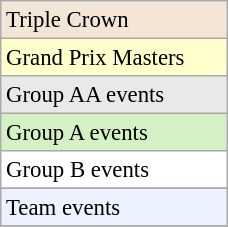<table class=wikitable  style=font-size:95%;width:12%>
<tr style="background:#F3E6D7;">
<td>Triple Crown</td>
</tr>
<tr style="background:#FFFFCC;">
<td>Grand Prix Masters</td>
</tr>
<tr style="background:#E9E9E9;">
<td>Group AA events</td>
</tr>
<tr style="background:#D4F1C5;">
<td>Group A events</td>
</tr>
<tr style="background:#FFFFFF;">
<td>Group B events</td>
</tr>
<tr>
</tr>
<tr style="background:#ECF2FF;">
<td>Team events</td>
</tr>
<tr>
</tr>
</table>
